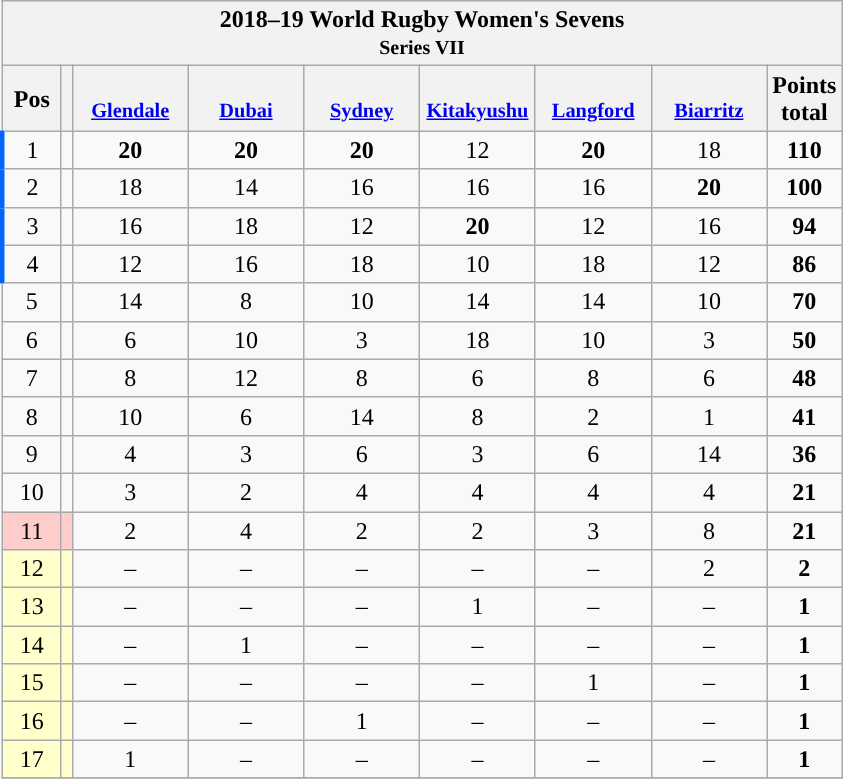<table class="wikitable" style="text-align:center">
<tr bgcolor="#efefef">
<th colspan=13 style="border-right:0px;";>2018–19 World Rugby Women's Sevens<br><small>Series VII</small></th>
</tr>
<tr bgcolor="#efefef">
<th style="width:2em;">Pos</th>
<th></th>
<th style="width:5.2em; font-size:85%;"><br><a href='#'>Glendale</a></th>
<th style="width:5.2em; font-size:85%;"><br><a href='#'>Dubai</a></th>
<th style="width:5.2em; font-size:85%;"><br><a href='#'>Sydney</a></th>
<th style="width:5.2em; font-size:85%;"><br><a href='#'>Kitakyushu</a></th>
<th style="width:5.2em; font-size:85%;"><br><a href='#'>Langford</a></th>
<th style="width:5.2em; font-size:85%;"><br><a href='#'>Biarritz</a></th>
<th>Points<br>total</th>
</tr>
<tr style="border-left:3px solid #06f;">
<td>1</td>
<td align=left></td>
<td><strong>20</strong></td>
<td><strong>20</strong></td>
<td><strong>20</strong></td>
<td>12</td>
<td><strong>20</strong></td>
<td>18</td>
<td><strong>110</strong></td>
</tr>
<tr style="border-left:3px solid #06f;">
<td>2</td>
<td align=left></td>
<td>18</td>
<td>14</td>
<td>16</td>
<td>16</td>
<td>16</td>
<td><strong>20</strong></td>
<td><strong>100</strong></td>
</tr>
<tr style="border-left:3px solid #06f;">
<td>3</td>
<td align=left></td>
<td>16</td>
<td>18</td>
<td>12</td>
<td><strong>20</strong></td>
<td>12</td>
<td>16</td>
<td><strong>94</strong></td>
</tr>
<tr style="border-left:3px solid #06f;">
<td>4</td>
<td align=left></td>
<td>12</td>
<td>16</td>
<td>18</td>
<td>10</td>
<td>18</td>
<td>12</td>
<td><strong>86</strong></td>
</tr>
<tr>
<td>5</td>
<td align=left></td>
<td>14</td>
<td>8</td>
<td>10</td>
<td>14</td>
<td>14</td>
<td>10</td>
<td><strong>70</strong></td>
</tr>
<tr>
<td>6</td>
<td align=left></td>
<td>6</td>
<td>10</td>
<td>3</td>
<td>18</td>
<td>10</td>
<td>3</td>
<td><strong>50</strong></td>
</tr>
<tr>
<td>7</td>
<td align=left></td>
<td>8</td>
<td>12</td>
<td>8</td>
<td>6</td>
<td>8</td>
<td>6</td>
<td><strong>48</strong></td>
</tr>
<tr>
<td>8</td>
<td align=left></td>
<td>10</td>
<td>6</td>
<td>14</td>
<td>8</td>
<td>2</td>
<td>1</td>
<td><strong>41</strong></td>
</tr>
<tr>
<td>9</td>
<td align=left></td>
<td>4</td>
<td>3</td>
<td>6</td>
<td>3</td>
<td>6</td>
<td>14</td>
<td><strong>36</strong></td>
</tr>
<tr>
<td>10</td>
<td align=left></td>
<td>3</td>
<td>2</td>
<td>4</td>
<td>4</td>
<td>4</td>
<td>4</td>
<td><strong>21</strong></td>
</tr>
<tr>
<td bgcolor=#fcc>11</td>
<td bgcolor=#fcc align=left></td>
<td>2</td>
<td>4</td>
<td>2</td>
<td>2</td>
<td>3</td>
<td>8</td>
<td><strong>21</strong></td>
</tr>
<tr>
<td bgcolor=#ffc>12</td>
<td bgcolor=#ffc align=left></td>
<td>–</td>
<td>–</td>
<td>–</td>
<td>–</td>
<td>–</td>
<td>2</td>
<td><strong>2</strong></td>
</tr>
<tr>
<td bgcolor=#ffc>13</td>
<td bgcolor=#ffc align=left></td>
<td>–</td>
<td>–</td>
<td>–</td>
<td>1</td>
<td>–</td>
<td>–</td>
<td><strong>1</strong></td>
</tr>
<tr>
<td bgcolor=#ffc>14</td>
<td bgcolor=#ffc align=left></td>
<td>–</td>
<td>1</td>
<td>–</td>
<td>–</td>
<td>–</td>
<td>–</td>
<td><strong>1</strong></td>
</tr>
<tr>
<td bgcolor=#ffc>15</td>
<td bgcolor=#ffc align=left></td>
<td>–</td>
<td>–</td>
<td>–</td>
<td>–</td>
<td>1</td>
<td>–</td>
<td><strong>1</strong></td>
</tr>
<tr>
<td bgcolor=#ffc>16</td>
<td bgcolor=#ffc align=left></td>
<td>–</td>
<td>–</td>
<td>1</td>
<td>–</td>
<td>–</td>
<td>–</td>
<td><strong>1</strong></td>
</tr>
<tr>
<td bgcolor=#ffc>17</td>
<td bgcolor=#ffc align=left></td>
<td>1</td>
<td>–</td>
<td>–</td>
<td>–</td>
<td>–</td>
<td>–</td>
<td><strong>1</strong></td>
</tr>
<tr>
</tr>
</table>
